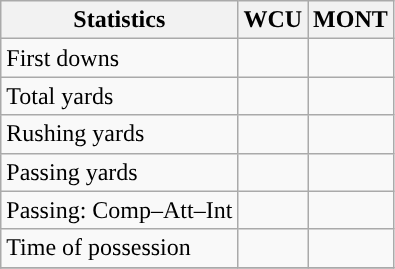<table class="wikitable" style="float: left;">
<tr>
<th>Statistics</th>
<th>WCU</th>
<th>MONT</th>
</tr>
<tr>
<td>First downs</td>
<td></td>
<td></td>
</tr>
<tr>
<td>Total yards</td>
<td></td>
<td></td>
</tr>
<tr>
<td>Rushing yards</td>
<td></td>
<td></td>
</tr>
<tr>
<td>Passing yards</td>
<td></td>
<td></td>
</tr>
<tr>
<td>Passing: Comp–Att–Int</td>
<td></td>
<td></td>
</tr>
<tr>
<td>Time of possession</td>
<td></td>
<td></td>
</tr>
<tr>
</tr>
</table>
